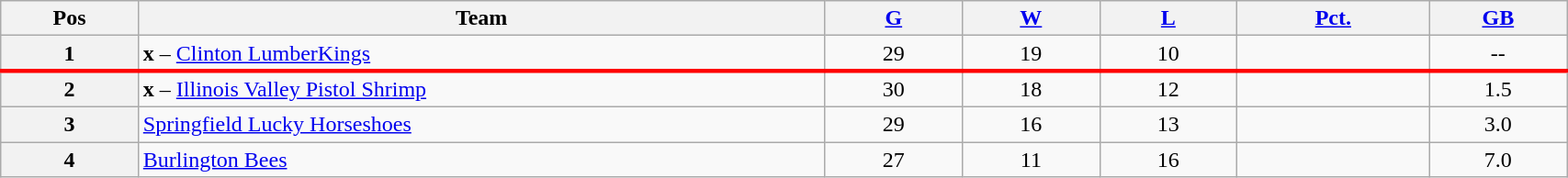<table class="wikitable plainrowheaders" width="90%" style="text-align:center;">
<tr>
<th scope="col" width="5%">Pos</th>
<th scope="col" width="25%">Team</th>
<th scope="col" width="5%"><a href='#'>G</a></th>
<th scope="col" width="5%"><a href='#'>W</a></th>
<th scope="col" width="5%"><a href='#'>L</a></th>
<th scope="col" width="7%"><a href='#'>Pct.</a></th>
<th scope="col" width="5%"><a href='#'>GB</a></th>
</tr>
<tr>
<th>1</th>
<td style="text-align:left;"><strong>x</strong> – <a href='#'>Clinton LumberKings</a></td>
<td>29</td>
<td>19</td>
<td>10</td>
<td></td>
<td>--</td>
</tr>
<tr>
</tr>
<tr |- style="border-top:3px solid red;">
<th>2</th>
<td style="text-align:left;"><strong>x</strong> – <a href='#'>Illinois Valley Pistol Shrimp</a></td>
<td>30</td>
<td>18</td>
<td>12</td>
<td></td>
<td>1.5</td>
</tr>
<tr>
<th>3</th>
<td style="text-align:left;"><a href='#'>Springfield Lucky Horseshoes</a></td>
<td>29</td>
<td>16</td>
<td>13</td>
<td></td>
<td>3.0</td>
</tr>
<tr>
<th>4</th>
<td style="text-align:left;"><a href='#'>Burlington Bees</a></td>
<td>27</td>
<td>11</td>
<td>16</td>
<td></td>
<td>7.0</td>
</tr>
</table>
